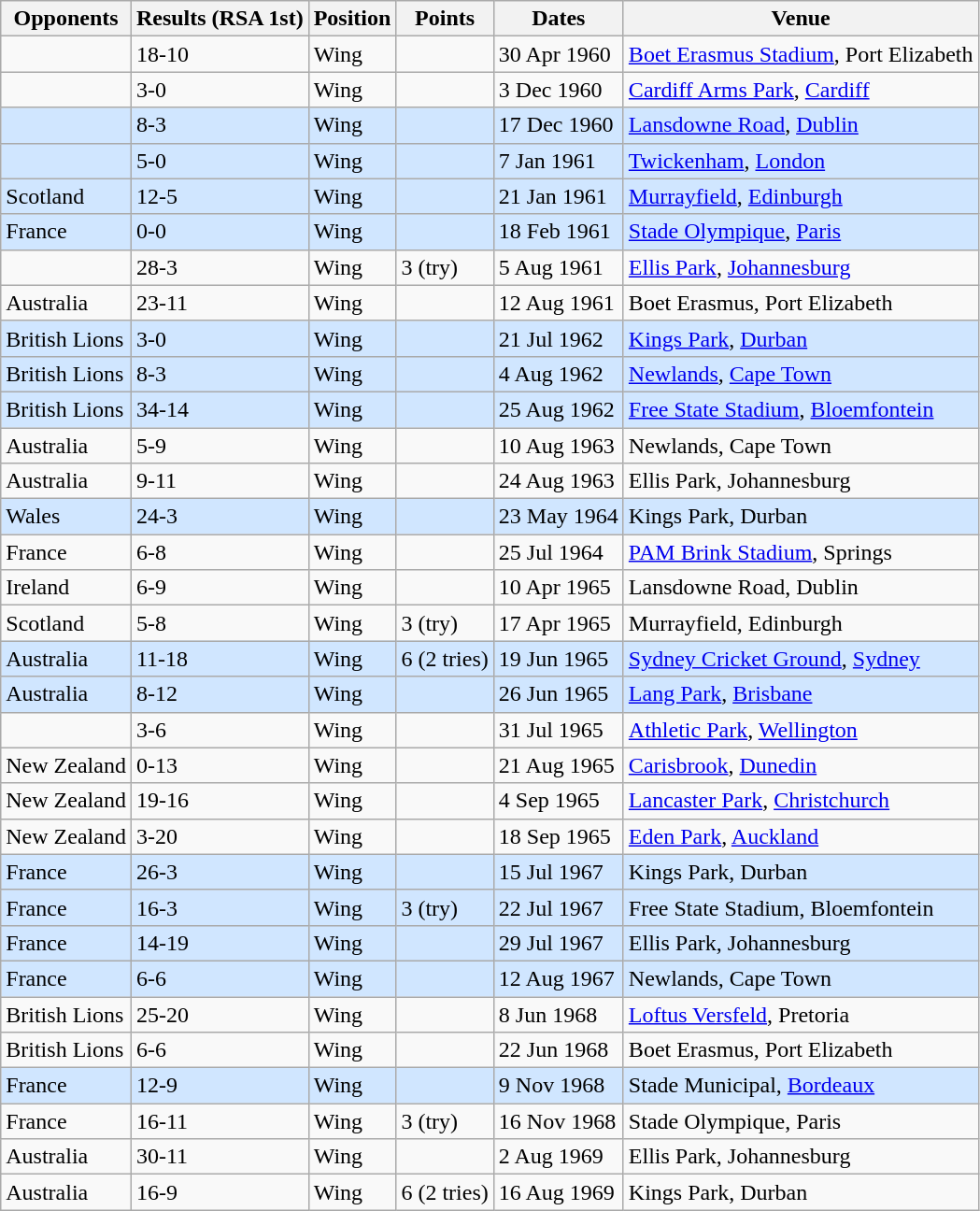<table class="wikitable sortable">
<tr>
<th>Opponents</th>
<th>Results (RSA 1st)</th>
<th>Position</th>
<th>Points</th>
<th>Dates</th>
<th>Venue</th>
</tr>
<tr>
<td></td>
<td>18-10</td>
<td>Wing</td>
<td></td>
<td>30 Apr 1960</td>
<td><a href='#'>Boet Erasmus Stadium</a>, Port Elizabeth</td>
</tr>
<tr>
<td></td>
<td>3-0</td>
<td>Wing</td>
<td></td>
<td>3 Dec 1960</td>
<td><a href='#'>Cardiff Arms Park</a>, <a href='#'>Cardiff</a></td>
</tr>
<tr style="background: #D0E6FF;">
<td></td>
<td>8-3</td>
<td>Wing</td>
<td></td>
<td>17 Dec 1960</td>
<td><a href='#'>Lansdowne Road</a>, <a href='#'>Dublin</a></td>
</tr>
<tr style="background: #D0E6FF;">
<td></td>
<td>5-0</td>
<td>Wing</td>
<td></td>
<td>7 Jan 1961</td>
<td><a href='#'>Twickenham</a>, <a href='#'>London</a></td>
</tr>
<tr style="background: #D0E6FF;">
<td>Scotland</td>
<td>12-5</td>
<td>Wing</td>
<td></td>
<td>21 Jan 1961</td>
<td><a href='#'>Murrayfield</a>, <a href='#'>Edinburgh</a></td>
</tr>
<tr style="background: #D0E6FF;">
<td>France</td>
<td>0-0</td>
<td>Wing</td>
<td></td>
<td>18 Feb 1961</td>
<td><a href='#'>Stade Olympique</a>, <a href='#'>Paris</a></td>
</tr>
<tr>
<td></td>
<td>28-3</td>
<td>Wing</td>
<td>3 (try)</td>
<td>5 Aug 1961</td>
<td><a href='#'>Ellis Park</a>, <a href='#'>Johannesburg</a></td>
</tr>
<tr>
<td>Australia</td>
<td>23-11</td>
<td>Wing</td>
<td></td>
<td>12 Aug 1961</td>
<td>Boet Erasmus, Port Elizabeth</td>
</tr>
<tr style="background: #D0E6FF;">
<td>British Lions</td>
<td>3-0</td>
<td>Wing</td>
<td></td>
<td>21 Jul 1962</td>
<td><a href='#'>Kings Park</a>, <a href='#'>Durban</a></td>
</tr>
<tr style="background: #D0E6FF;">
<td>British Lions</td>
<td>8-3</td>
<td>Wing</td>
<td></td>
<td>4 Aug 1962</td>
<td><a href='#'>Newlands</a>, <a href='#'>Cape Town</a></td>
</tr>
<tr style="background: #D0E6FF;">
<td>British Lions</td>
<td>34-14</td>
<td>Wing</td>
<td></td>
<td>25 Aug 1962</td>
<td><a href='#'>Free State Stadium</a>, <a href='#'>Bloemfontein</a></td>
</tr>
<tr>
<td>Australia</td>
<td>5-9</td>
<td>Wing</td>
<td></td>
<td>10 Aug 1963</td>
<td>Newlands, Cape Town</td>
</tr>
<tr>
<td>Australia</td>
<td>9-11</td>
<td>Wing</td>
<td></td>
<td>24 Aug 1963</td>
<td>Ellis Park, Johannesburg</td>
</tr>
<tr style="background: #D0E6FF;">
<td>Wales</td>
<td>24-3</td>
<td>Wing</td>
<td></td>
<td>23 May 1964</td>
<td>Kings Park, Durban</td>
</tr>
<tr>
<td>France</td>
<td>6-8</td>
<td>Wing</td>
<td></td>
<td>25 Jul 1964</td>
<td><a href='#'>PAM Brink Stadium</a>, Springs</td>
</tr>
<tr>
<td>Ireland</td>
<td>6-9</td>
<td>Wing</td>
<td></td>
<td>10 Apr 1965</td>
<td>Lansdowne Road, Dublin</td>
</tr>
<tr>
<td>Scotland</td>
<td>5-8</td>
<td>Wing</td>
<td>3 (try)</td>
<td>17 Apr 1965</td>
<td>Murrayfield, Edinburgh</td>
</tr>
<tr style="background: #D0E6FF;">
<td>Australia</td>
<td>11-18</td>
<td>Wing</td>
<td>6 (2 tries)</td>
<td>19 Jun 1965</td>
<td><a href='#'>Sydney Cricket Ground</a>, <a href='#'>Sydney</a></td>
</tr>
<tr style="background: #D0E6FF;">
<td>Australia</td>
<td>8-12</td>
<td>Wing</td>
<td></td>
<td>26 Jun 1965</td>
<td><a href='#'>Lang Park</a>, <a href='#'>Brisbane</a></td>
</tr>
<tr>
<td></td>
<td>3-6</td>
<td>Wing</td>
<td></td>
<td>31 Jul 1965</td>
<td><a href='#'>Athletic Park</a>, <a href='#'>Wellington</a></td>
</tr>
<tr>
<td>New Zealand</td>
<td>0-13</td>
<td>Wing</td>
<td></td>
<td>21 Aug 1965</td>
<td><a href='#'>Carisbrook</a>, <a href='#'>Dunedin</a></td>
</tr>
<tr>
<td>New Zealand</td>
<td>19-16</td>
<td>Wing</td>
<td></td>
<td>4 Sep 1965</td>
<td><a href='#'>Lancaster Park</a>, <a href='#'>Christchurch</a></td>
</tr>
<tr>
<td>New Zealand</td>
<td>3-20</td>
<td>Wing</td>
<td></td>
<td>18 Sep 1965</td>
<td><a href='#'>Eden Park</a>, <a href='#'>Auckland</a></td>
</tr>
<tr style="background: #D0E6FF;">
<td>France</td>
<td>26-3</td>
<td>Wing</td>
<td></td>
<td>15 Jul 1967</td>
<td>Kings Park, Durban</td>
</tr>
<tr style="background: #D0E6FF;">
<td>France</td>
<td>16-3</td>
<td>Wing</td>
<td>3 (try)</td>
<td>22 Jul 1967</td>
<td>Free State Stadium, Bloemfontein</td>
</tr>
<tr style="background: #D0E6FF;">
<td>France</td>
<td>14-19</td>
<td>Wing</td>
<td></td>
<td>29 Jul 1967</td>
<td>Ellis Park, Johannesburg</td>
</tr>
<tr style="background: #D0E6FF;">
<td>France</td>
<td>6-6</td>
<td>Wing</td>
<td></td>
<td>12 Aug 1967</td>
<td>Newlands, Cape Town</td>
</tr>
<tr>
<td>British Lions</td>
<td>25-20</td>
<td>Wing</td>
<td></td>
<td>8 Jun 1968</td>
<td><a href='#'>Loftus Versfeld</a>, Pretoria</td>
</tr>
<tr>
<td>British Lions</td>
<td>6-6</td>
<td>Wing</td>
<td></td>
<td>22 Jun 1968</td>
<td>Boet Erasmus, Port Elizabeth</td>
</tr>
<tr style="background: #D0E6FF;">
<td>France</td>
<td>12-9</td>
<td>Wing</td>
<td></td>
<td>9 Nov 1968</td>
<td>Stade Municipal, <a href='#'>Bordeaux</a></td>
</tr>
<tr>
<td>France</td>
<td>16-11</td>
<td>Wing</td>
<td>3 (try)</td>
<td>16 Nov 1968</td>
<td>Stade Olympique, Paris</td>
</tr>
<tr>
<td>Australia</td>
<td>30-11</td>
<td>Wing</td>
<td></td>
<td>2 Aug 1969</td>
<td>Ellis Park, Johannesburg</td>
</tr>
<tr>
<td>Australia</td>
<td>16-9</td>
<td>Wing</td>
<td>6 (2 tries)</td>
<td>16 Aug 1969</td>
<td>Kings Park, Durban</td>
</tr>
</table>
